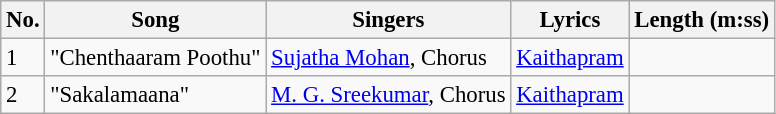<table class="wikitable" style="font-size:95%;">
<tr>
<th>No.</th>
<th>Song</th>
<th>Singers</th>
<th>Lyrics</th>
<th>Length (m:ss)</th>
</tr>
<tr>
<td>1</td>
<td>"Chenthaaram Poothu"</td>
<td><a href='#'>Sujatha Mohan</a>, Chorus</td>
<td><a href='#'>Kaithapram</a></td>
<td></td>
</tr>
<tr>
<td>2</td>
<td>"Sakalamaana"</td>
<td><a href='#'>M. G. Sreekumar</a>, Chorus</td>
<td><a href='#'>Kaithapram</a></td>
<td></td>
</tr>
</table>
